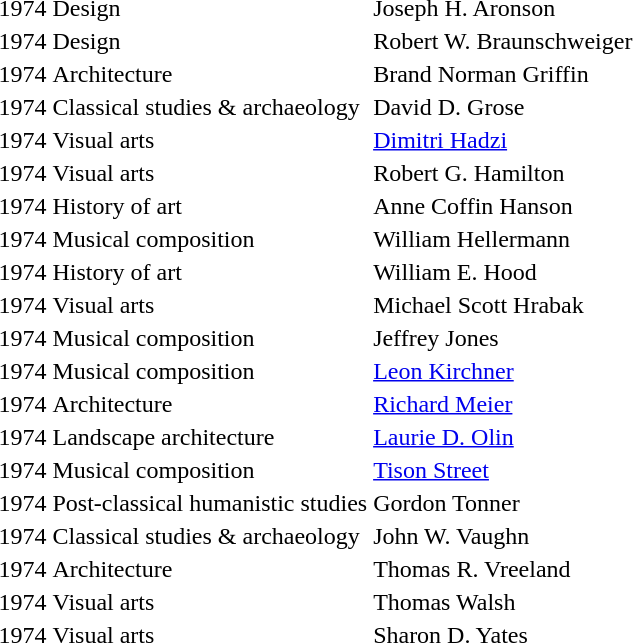<table Classical studies & archaeology|William S. Anderson>
<tr>
<td>1974</td>
<td>Design</td>
<td>Joseph H. Aronson</td>
</tr>
<tr>
<td>1974</td>
<td>Design</td>
<td>Robert W. Braunschweiger</td>
</tr>
<tr>
<td>1974</td>
<td>Architecture</td>
<td>Brand Norman Griffin</td>
</tr>
<tr>
<td>1974</td>
<td>Classical studies & archaeology</td>
<td>David D. Grose</td>
</tr>
<tr>
<td>1974</td>
<td>Visual arts</td>
<td><a href='#'>Dimitri Hadzi</a></td>
</tr>
<tr>
<td>1974</td>
<td>Visual arts</td>
<td>Robert G. Hamilton</td>
</tr>
<tr>
<td>1974</td>
<td>History of art</td>
<td>Anne Coffin Hanson</td>
</tr>
<tr>
<td>1974</td>
<td>Musical composition</td>
<td>William Hellermann</td>
</tr>
<tr>
<td>1974</td>
<td>History of art</td>
<td>William E. Hood</td>
</tr>
<tr>
<td>1974</td>
<td>Visual arts</td>
<td>Michael Scott Hrabak</td>
</tr>
<tr>
<td>1974</td>
<td>Musical composition</td>
<td>Jeffrey Jones</td>
</tr>
<tr>
<td>1974</td>
<td>Musical composition</td>
<td><a href='#'>Leon Kirchner</a></td>
</tr>
<tr>
<td>1974</td>
<td>Architecture</td>
<td><a href='#'>Richard Meier</a></td>
</tr>
<tr>
<td>1974</td>
<td>Landscape architecture</td>
<td><a href='#'>Laurie D. Olin</a></td>
</tr>
<tr>
<td>1974</td>
<td>Musical composition</td>
<td><a href='#'>Tison Street</a></td>
</tr>
<tr>
<td>1974</td>
<td>Post-classical humanistic studies</td>
<td>Gordon Tonner</td>
</tr>
<tr>
<td>1974</td>
<td>Classical studies & archaeology</td>
<td>John W. Vaughn</td>
</tr>
<tr>
<td>1974</td>
<td>Architecture</td>
<td>Thomas R. Vreeland</td>
</tr>
<tr>
<td>1974</td>
<td>Visual arts</td>
<td>Thomas Walsh</td>
</tr>
<tr>
<td>1974</td>
<td>Visual arts</td>
<td>Sharon D. Yates</td>
</tr>
</table>
